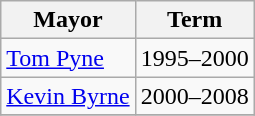<table class="wikitable">
<tr>
<th>Mayor</th>
<th>Term</th>
</tr>
<tr>
<td><a href='#'>Tom Pyne</a></td>
<td>1995–2000</td>
</tr>
<tr>
<td><a href='#'>Kevin Byrne</a></td>
<td>2000–2008</td>
</tr>
<tr>
</tr>
</table>
